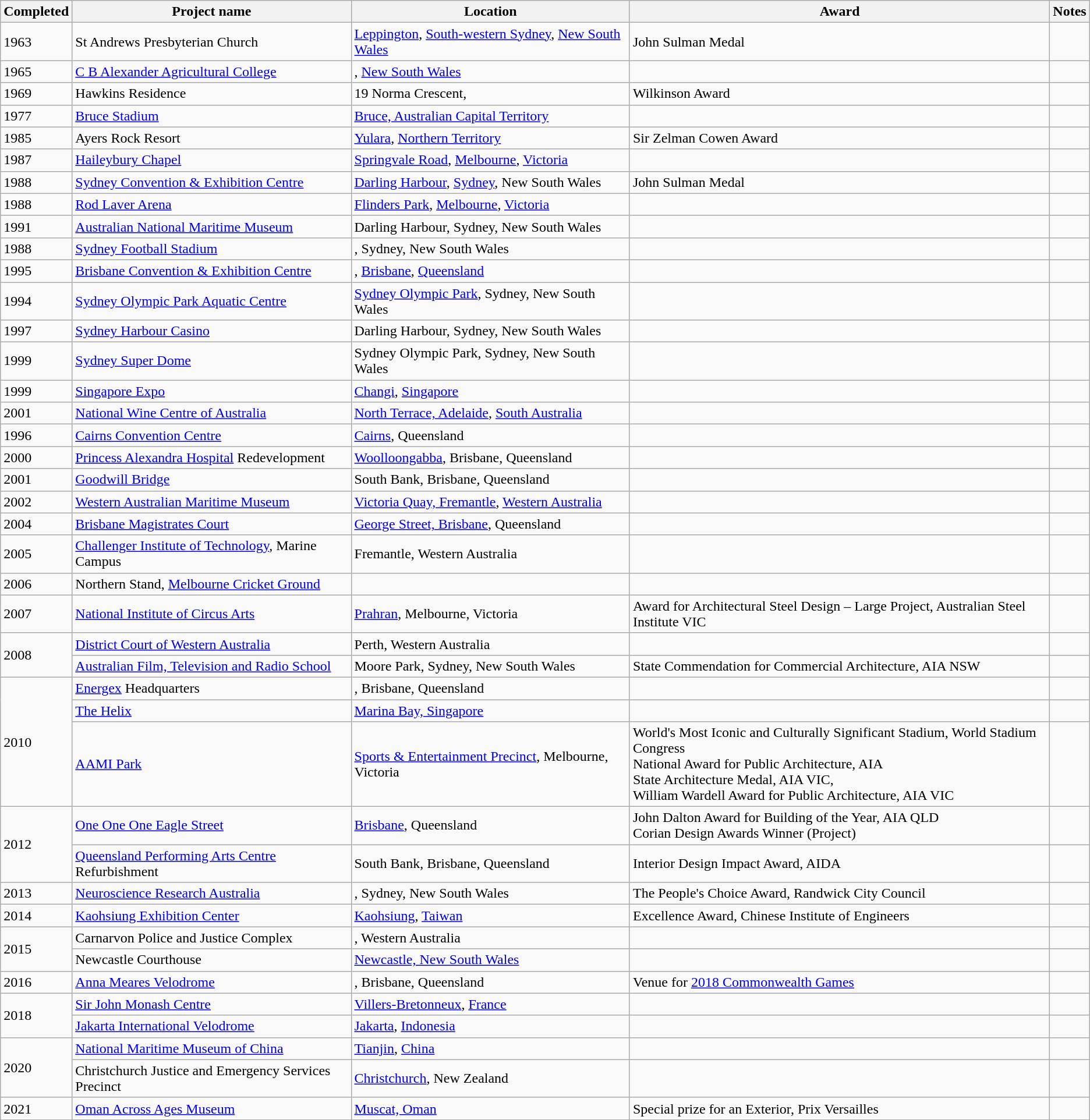<table class="wikitable sortable">
<tr>
<th>Completed</th>
<th>Project name</th>
<th>Location</th>
<th>Award</th>
<th>Notes</th>
</tr>
<tr>
<td>1963</td>
<td>St Andrews Presbyterian Church</td>
<td><a href='#'>Leppington</a>, <a href='#'>South-western Sydney</a>, <a href='#'>New South Wales</a></td>
<td>John Sulman Medal </td>
<td></td>
</tr>
<tr>
<td>1965</td>
<td><a href='#'>C B Alexander Agricultural College</a></td>
<td>, <a href='#'>New South Wales</a></td>
<td></td>
<td></td>
</tr>
<tr>
<td>1969</td>
<td>Hawkins Residence</td>
<td>19 Norma Crescent, </td>
<td>Wilkinson Award </td>
<td></td>
</tr>
<tr>
<td>1977</td>
<td><a href='#'>Bruce Stadium</a></td>
<td><a href='#'>Bruce, Australian Capital Territory</a></td>
<td></td>
<td></td>
</tr>
<tr>
<td>1985</td>
<td>Ayers Rock Resort</td>
<td><a href='#'>Yulara</a>, <a href='#'>Northern Territory</a></td>
<td>Sir Zelman Cowen Award </td>
<td></td>
</tr>
<tr>
<td>1987</td>
<td><a href='#'>Haileybury Chapel</a></td>
<td><a href='#'>Springvale Road</a>, <a href='#'>Melbourne</a>, <a href='#'>Victoria</a></td>
<td></td>
<td></td>
</tr>
<tr>
<td>1988</td>
<td><a href='#'>Sydney Convention & Exhibition Centre</a></td>
<td><a href='#'>Darling Harbour</a>, <a href='#'>Sydney</a>, New South Wales</td>
<td>John Sulman Medal </td>
<td></td>
</tr>
<tr>
<td>1988</td>
<td><a href='#'>Rod Laver Arena</a></td>
<td><a href='#'>Flinders Park</a>, <a href='#'>Melbourne</a>, <a href='#'>Victoria</a></td>
<td></td>
<td></td>
</tr>
<tr>
<td>1991</td>
<td><a href='#'>Australian National Maritime Museum</a></td>
<td>Darling Harbour, Sydney, New South Wales</td>
<td></td>
<td></td>
</tr>
<tr>
<td>1988</td>
<td><a href='#'>Sydney Football Stadium</a></td>
<td>, Sydney, New South Wales</td>
<td></td>
<td> </td>
</tr>
<tr>
<td>1995</td>
<td><a href='#'>Brisbane Convention & Exhibition Centre</a></td>
<td>, <a href='#'>Brisbane</a>, <a href='#'>Queensland</a></td>
<td></td>
<td></td>
</tr>
<tr>
<td>1994</td>
<td><a href='#'>Sydney Olympic Park Aquatic Centre</a></td>
<td><a href='#'>Sydney Olympic Park</a>, Sydney, New South Wales</td>
<td></td>
<td></td>
</tr>
<tr>
<td>1997</td>
<td><a href='#'>Sydney Harbour Casino</a></td>
<td>Darling Harbour, Sydney, New South Wales</td>
<td></td>
<td></td>
</tr>
<tr>
<td>1999</td>
<td><a href='#'>Sydney Super Dome</a></td>
<td>Sydney Olympic Park, Sydney, New South Wales</td>
<td></td>
<td></td>
</tr>
<tr>
<td>1999</td>
<td><a href='#'>Singapore Expo</a></td>
<td><a href='#'>Changi</a>, <a href='#'>Singapore</a></td>
<td></td>
<td></td>
</tr>
<tr>
<td>2001</td>
<td><a href='#'>National Wine Centre of Australia</a></td>
<td><a href='#'>North Terrace, Adelaide</a>, <a href='#'>South Australia</a></td>
<td></td>
<td></td>
</tr>
<tr>
<td>1996</td>
<td><a href='#'>Cairns Convention Centre</a></td>
<td><a href='#'>Cairns</a>, Queensland</td>
<td></td>
<td></td>
</tr>
<tr>
<td>2000</td>
<td><a href='#'>Princess Alexandra Hospital</a> Redevelopment</td>
<td><a href='#'>Woolloongabba</a>, Brisbane, Queensland</td>
<td></td>
<td></td>
</tr>
<tr>
<td>2001</td>
<td><a href='#'>Goodwill Bridge</a></td>
<td>South Bank, Brisbane, Queensland</td>
<td></td>
<td></td>
</tr>
<tr>
<td>2002</td>
<td><a href='#'>Western Australian Maritime Museum</a></td>
<td><a href='#'>Victoria Quay, Fremantle</a>, <a href='#'>Western Australia</a></td>
<td></td>
<td></td>
</tr>
<tr>
<td>2004</td>
<td><a href='#'>Brisbane Magistrates Court</a></td>
<td><a href='#'>George Street, Brisbane</a>, Queensland</td>
<td></td>
<td></td>
</tr>
<tr>
<td>2005</td>
<td><a href='#'>Challenger Institute of Technology</a>, Marine Campus</td>
<td>Fremantle, Western Australia</td>
<td></td>
<td></td>
</tr>
<tr>
<td>2006</td>
<td>Northern Stand, <a href='#'>Melbourne Cricket Ground</a></td>
<td></td>
<td></td>
<td></td>
</tr>
<tr>
<td>2007</td>
<td><a href='#'>National Institute of Circus Arts</a></td>
<td><a href='#'>Prahran</a>, Melbourne, Victoria</td>
<td>Award for Architectural Steel Design – Large Project, Australian Steel Institute VIC </td>
<td></td>
</tr>
<tr>
<td rowspan="2">2008</td>
<td><a href='#'>District Court of Western Australia</a></td>
<td>Perth, Western Australia</td>
<td></td>
<td></td>
</tr>
<tr>
<td><a href='#'>Australian Film, Television and Radio School</a></td>
<td>Moore Park, Sydney, New South Wales</td>
<td>State Commendation for Commercial Architecture, AIA NSW </td>
<td></td>
</tr>
<tr>
<td rowspan="3">2010</td>
<td><a href='#'>Energex</a> Headquarters</td>
<td>, Brisbane, Queensland</td>
<td></td>
<td></td>
</tr>
<tr>
<td><a href='#'>The Helix</a></td>
<td><a href='#'>Marina Bay, Singapore</a></td>
<td></td>
<td></td>
</tr>
<tr>
<td><a href='#'>AAMI Park</a></td>
<td><a href='#'>Sports & Entertainment Precinct</a>, Melbourne, Victoria</td>
<td>World's Most Iconic and Culturally Significant Stadium, World Stadium Congress <br>National Award for Public Architecture, AIA <br>State Architecture Medal, AIA VIC, <br>William Wardell Award for Public Architecture, AIA VIC </td>
<td></td>
</tr>
<tr>
<td rowspan="2">2012</td>
<td><a href='#'>One One One Eagle Street</a></td>
<td><a href='#'>Brisbane</a>, Queensland</td>
<td>John Dalton Award for Building of the Year, AIA QLD <br>Corian Design Awards Winner (Project) </td>
<td></td>
</tr>
<tr>
<td><a href='#'>Queensland Performing Arts Centre</a> Refurbishment</td>
<td>South Bank, Brisbane, Queensland</td>
<td>Interior Design Impact Award, AIDA </td>
<td></td>
</tr>
<tr>
<td>2013</td>
<td><a href='#'>Neuroscience Research Australia</a></td>
<td>, Sydney, New South Wales</td>
<td>The People's Choice Award, Randwick City Council </td>
<td></td>
</tr>
<tr>
<td>2014</td>
<td><a href='#'>Kaohsiung Exhibition Center</a></td>
<td><a href='#'>Kaohsiung</a>, <a href='#'>Taiwan</a></td>
<td>Excellence Award, Chinese Institute of Engineers </td>
<td></td>
</tr>
<tr>
<td rowspan="2">2015</td>
<td>Carnarvon Police and Justice Complex</td>
<td>, Western Australia</td>
<td></td>
<td></td>
</tr>
<tr>
<td>Newcastle Courthouse</td>
<td><a href='#'>Newcastle, New South Wales</a></td>
<td></td>
<td></td>
</tr>
<tr>
<td>2016</td>
<td><a href='#'>Anna Meares Velodrome</a></td>
<td>, Brisbane, Queensland</td>
<td>Venue for <a href='#'>2018 Commonwealth Games</a></td>
<td></td>
</tr>
<tr>
<td rowspan="2">2018</td>
<td><a href='#'>Sir John Monash Centre</a></td>
<td><a href='#'>Villers-Bretonneux</a>, <a href='#'>France</a></td>
<td></td>
<td></td>
</tr>
<tr>
<td><a href='#'>Jakarta International Velodrome</a></td>
<td><a href='#'>Jakarta</a>, <a href='#'>Indonesia</a></td>
<td></td>
<td></td>
</tr>
<tr>
<td rowspan="2">2020</td>
<td><a href='#'>National Maritime Museum of China</a></td>
<td><a href='#'>Tianjin</a>, <a href='#'>China</a></td>
<td></td>
<td></td>
</tr>
<tr>
<td>Christchurch Justice and Emergency Services Precinct</td>
<td><a href='#'>Christchurch</a>, New Zealand</td>
<td></td>
<td></td>
</tr>
<tr>
<td>2021</td>
<td><a href='#'>Oman Across Ages Museum</a></td>
<td><a href='#'>Muscat, Oman</a></td>
<td>Special prize for an Exterior, Prix Versailles </td>
<td></td>
</tr>
</table>
